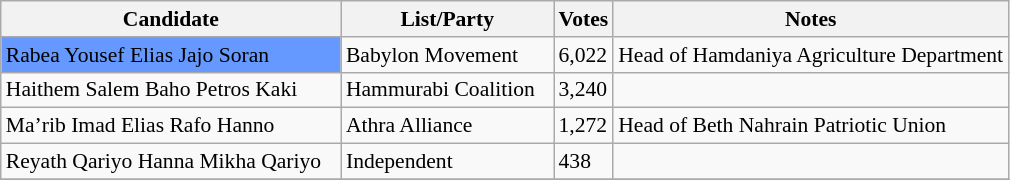<table class="wikitable sortable" style=font-size:90%>
<tr>
<th Style="width:220px">Candidate</th>
<th Style="width:135px">List/Party</th>
<th>Votes</th>
<th>Notes</th>
</tr>
<tr>
<td bgcolor=6699FF>Rabea Yousef Elias Jajo Soran</td>
<td>Babylon Movement</td>
<td>6,022</td>
<td>Head of Hamdaniya Agriculture Department</td>
</tr>
<tr>
<td>Haithem Salem Baho Petros Kaki</td>
<td>Hammurabi Coalition</td>
<td>3,240</td>
<td></td>
</tr>
<tr>
<td>Ma’rib Imad Elias Rafo Hanno</td>
<td>Athra Alliance</td>
<td>1,272</td>
<td>Head of Beth Nahrain Patriotic Union</td>
</tr>
<tr>
<td>Reyath Qariyo Hanna Mikha Qariyo</td>
<td>Independent</td>
<td>438</td>
<td></td>
</tr>
<tr>
</tr>
</table>
